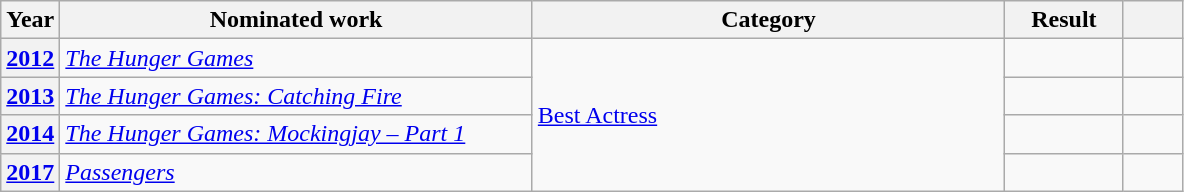<table class="wikitable plainrowheaders">
<tr>
<th scope="col" style="width:5%;">Year</th>
<th scope="col" style="width:40%;">Nominated work</th>
<th scope="col" style="width:40%;">Category</th>
<th scope="col" style="width:10%;">Result</th>
<th scope="col" style="width:5%;"></th>
</tr>
<tr>
<th scope="row" style="text-align:center;"><a href='#'>2012</a></th>
<td style="text-align:left;"><em><a href='#'>The Hunger Games</a></em></td>
<td rowspan="4"><a href='#'>Best Actress</a></td>
<td></td>
<td style="text-align:center;"></td>
</tr>
<tr>
<th scope="row" style="text-align:center;"><a href='#'>2013</a></th>
<td style="text-align:left;"><em><a href='#'>The Hunger Games: Catching Fire</a></em></td>
<td></td>
<td style="text-align:center;"></td>
</tr>
<tr>
<th scope="row" style="text-align:center;"><a href='#'>2014</a></th>
<td style="text-align:left; "><em><a href='#'>The Hunger Games: Mockingjay – Part 1</a></em></td>
<td></td>
<td style="text-align:center;"></td>
</tr>
<tr>
<th scope="row" style="text-align:center;"><a href='#'>2017</a></th>
<td style="text-align:left;"><em><a href='#'>Passengers</a></em></td>
<td></td>
<td style="text-align:center;"></td>
</tr>
</table>
